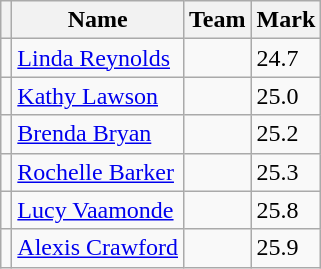<table class=wikitable>
<tr>
<th></th>
<th>Name</th>
<th>Team</th>
<th>Mark</th>
</tr>
<tr>
<td></td>
<td><a href='#'>Linda Reynolds</a></td>
<td></td>
<td>24.7</td>
</tr>
<tr>
<td></td>
<td><a href='#'>Kathy Lawson</a></td>
<td></td>
<td>25.0</td>
</tr>
<tr>
<td></td>
<td><a href='#'>Brenda Bryan</a></td>
<td></td>
<td>25.2</td>
</tr>
<tr>
<td></td>
<td><a href='#'>Rochelle Barker</a></td>
<td></td>
<td>25.3</td>
</tr>
<tr>
<td></td>
<td><a href='#'>Lucy Vaamonde</a></td>
<td></td>
<td>25.8</td>
</tr>
<tr>
<td></td>
<td><a href='#'>Alexis Crawford</a></td>
<td></td>
<td>25.9</td>
</tr>
</table>
